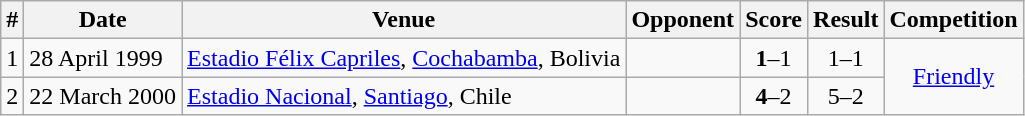<table class="wikitable">
<tr>
<th>#</th>
<th>Date</th>
<th>Venue</th>
<th>Opponent</th>
<th>Score</th>
<th>Result</th>
<th>Competition</th>
</tr>
<tr>
<td>1</td>
<td>28 April 1999</td>
<td><a href='#'>Estadio Félix Capriles</a>, <a href='#'>Cochabamba</a>, Bolivia</td>
<td></td>
<td align=center><strong>1</strong>–1</td>
<td align=center>1–1</td>
<td rowspan="2" align=center><a href='#'>Friendly</a></td>
</tr>
<tr>
<td>2</td>
<td>22 March 2000</td>
<td><a href='#'>Estadio Nacional</a>, <a href='#'>Santiago</a>, Chile</td>
<td></td>
<td align=center><strong>4</strong>–2</td>
<td align=center>5–2</td>
</tr>
</table>
